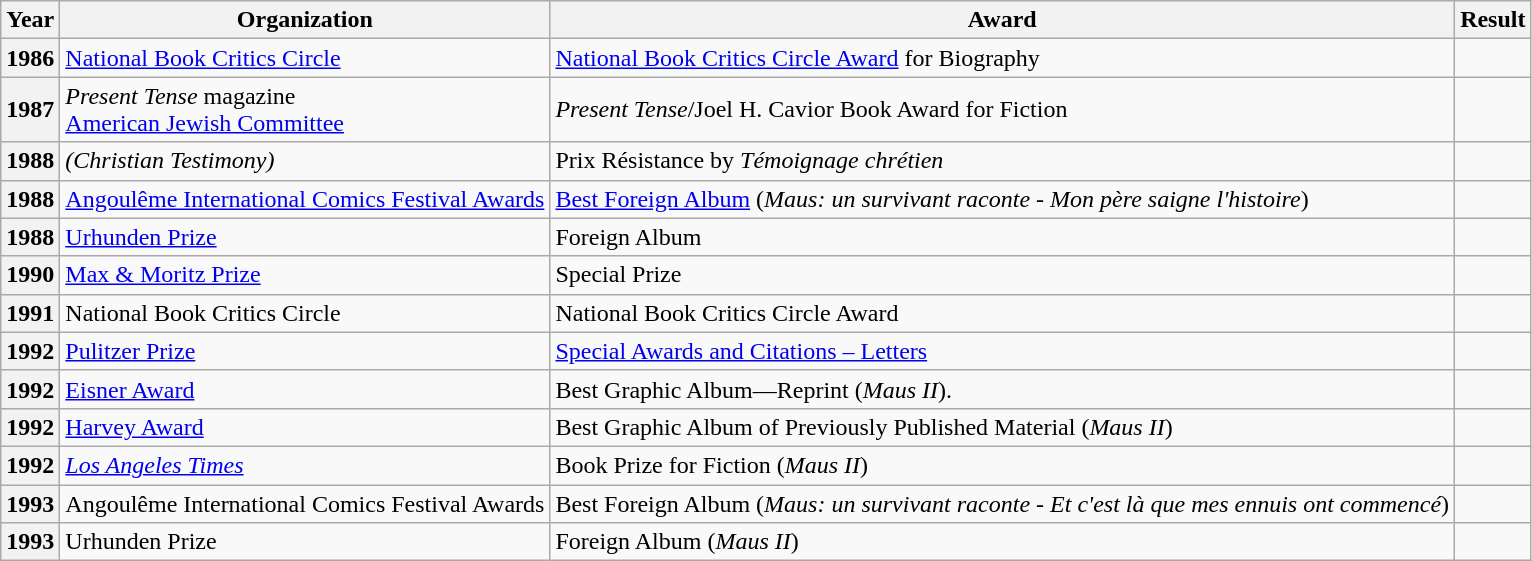<table class="wikitable sortable">
<tr>
<th scope="col">Year</th>
<th scope="col">Organization</th>
<th scope="col">Award</th>
<th scope="col">Result</th>
</tr>
<tr>
<th scope="row">1986</th>
<td><a href='#'>National Book Critics Circle</a></td>
<td><a href='#'>National Book Critics Circle Award</a> for Biography</td>
<td></td>
</tr>
<tr>
<th scope="row">1987</th>
<td><em>Present Tense</em> magazine<br><a href='#'>American Jewish Committee</a></td>
<td><em>Present Tense</em>/Joel H. Cavior Book Award for Fiction</td>
<td></td>
</tr>
<tr>
<th scope="row">1988</th>
<td> <em>(Christian Testimony)</em></td>
<td>Prix Résistance by <em>Témoignage chrétien</em></td>
<td></td>
</tr>
<tr>
<th scope="row">1988</th>
<td><a href='#'>Angoulême International Comics Festival Awards</a></td>
<td><a href='#'>Best Foreign Album</a> (<em>Maus: un survivant raconte - Mon père saigne l'histoire</em>)</td>
<td></td>
</tr>
<tr>
<th scope="row">1988</th>
<td><a href='#'>Urhunden Prize</a></td>
<td>Foreign Album</td>
<td></td>
</tr>
<tr>
<th scope="row">1990</th>
<td><a href='#'>Max & Moritz Prize</a></td>
<td>Special Prize</td>
<td></td>
</tr>
<tr>
<th scope="row">1991</th>
<td>National Book Critics Circle</td>
<td>National Book Critics Circle Award</td>
<td></td>
</tr>
<tr>
<th scope="row">1992</th>
<td><a href='#'>Pulitzer Prize</a></td>
<td><a href='#'>Special Awards and Citations – Letters</a></td>
<td></td>
</tr>
<tr>
<th scope="row">1992</th>
<td><a href='#'>Eisner Award</a></td>
<td>Best Graphic Album—Reprint (<em>Maus II</em>).</td>
<td></td>
</tr>
<tr>
<th scope="row">1992</th>
<td><a href='#'>Harvey Award</a></td>
<td>Best Graphic Album of Previously Published Material (<em>Maus II</em>)</td>
<td></td>
</tr>
<tr>
<th scope="row">1992</th>
<td><em><a href='#'>Los Angeles Times</a></em></td>
<td>Book Prize for Fiction (<em>Maus II</em>)</td>
<td></td>
</tr>
<tr>
<th scope="row">1993</th>
<td>Angoulême International Comics Festival Awards</td>
<td>Best Foreign Album (<em>Maus: un survivant raconte - Et c'est là que mes ennuis ont commencé</em>)</td>
<td></td>
</tr>
<tr>
<th scope="row">1993</th>
<td>Urhunden Prize</td>
<td>Foreign Album (<em>Maus II</em>)</td>
<td></td>
</tr>
</table>
